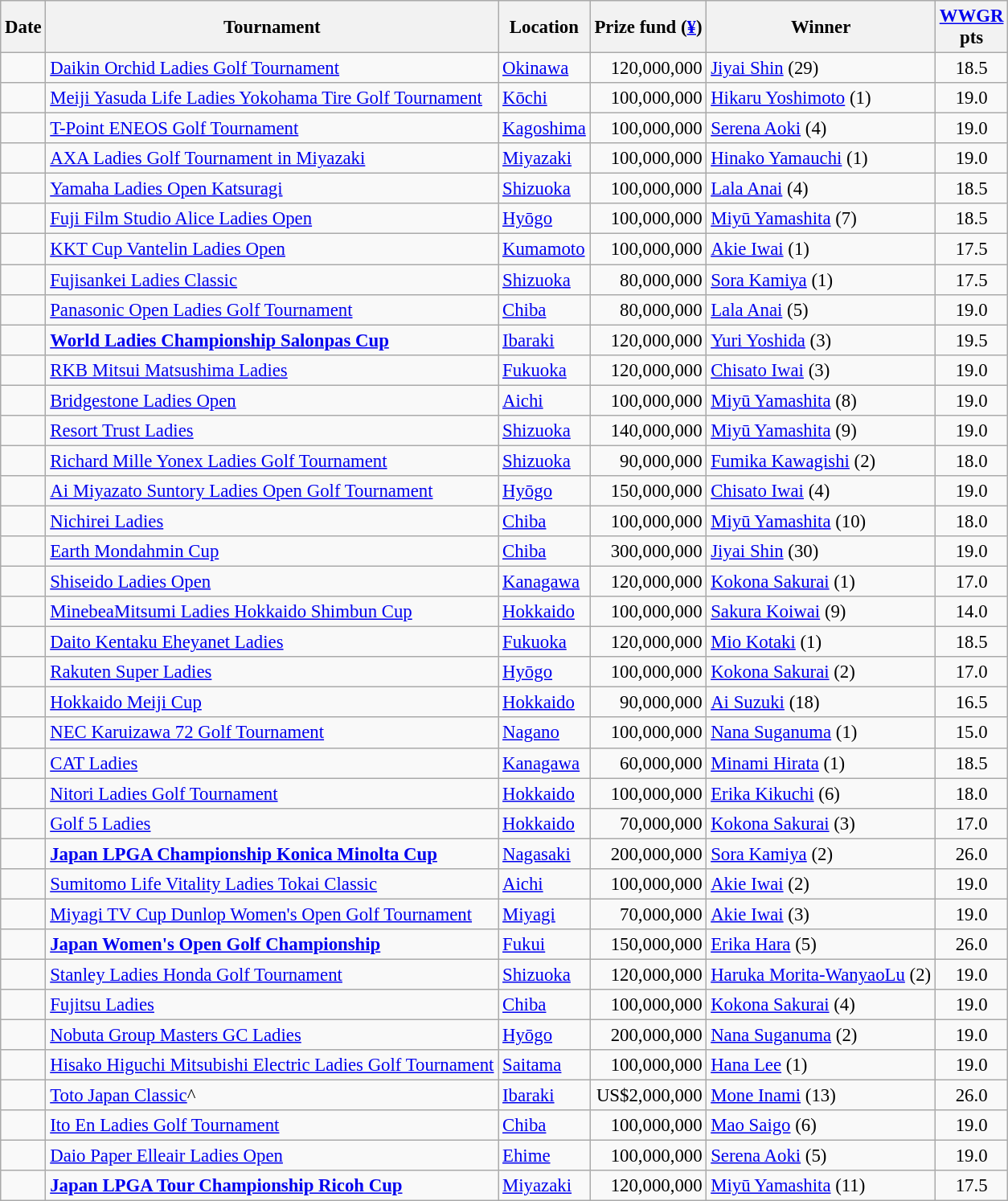<table class="wikitable sortable" style="font-size:95%;">
<tr>
<th>Date</th>
<th>Tournament</th>
<th>Location</th>
<th>Prize fund (<a href='#'>¥</a>)</th>
<th>Winner</th>
<th><a href='#'>WWGR</a><br>pts</th>
</tr>
<tr>
<td></td>
<td><a href='#'>Daikin Orchid Ladies Golf Tournament</a></td>
<td><a href='#'>Okinawa</a></td>
<td align=right>120,000,000</td>
<td> <a href='#'>Jiyai Shin</a> (29)</td>
<td align=center>18.5</td>
</tr>
<tr>
<td></td>
<td><a href='#'>Meiji Yasuda Life Ladies Yokohama Tire Golf Tournament</a></td>
<td><a href='#'>Kōchi</a></td>
<td align=right>100,000,000</td>
<td> <a href='#'>Hikaru Yoshimoto</a> (1)</td>
<td align=center>19.0</td>
</tr>
<tr>
<td></td>
<td><a href='#'>T-Point ENEOS Golf Tournament</a></td>
<td><a href='#'>Kagoshima</a></td>
<td align=right>100,000,000</td>
<td> <a href='#'>Serena Aoki</a> (4)</td>
<td align=center>19.0</td>
</tr>
<tr>
<td></td>
<td><a href='#'>AXA Ladies Golf Tournament in Miyazaki</a></td>
<td><a href='#'>Miyazaki</a></td>
<td align=right>100,000,000</td>
<td> <a href='#'>Hinako Yamauchi</a> (1)</td>
<td align=center>19.0</td>
</tr>
<tr>
<td></td>
<td><a href='#'>Yamaha Ladies Open Katsuragi</a></td>
<td><a href='#'>Shizuoka</a></td>
<td align=right>100,000,000</td>
<td> <a href='#'>Lala Anai</a> (4)</td>
<td align=center>18.5</td>
</tr>
<tr>
<td></td>
<td><a href='#'>Fuji Film Studio Alice Ladies Open</a></td>
<td><a href='#'>Hyōgo</a></td>
<td align=right>100,000,000</td>
<td> <a href='#'>Miyū Yamashita</a> (7)</td>
<td align=center>18.5</td>
</tr>
<tr>
<td></td>
<td><a href='#'>KKT Cup Vantelin Ladies Open</a></td>
<td><a href='#'>Kumamoto</a></td>
<td align=right>100,000,000</td>
<td> <a href='#'>Akie Iwai</a> (1)</td>
<td align=center>17.5</td>
</tr>
<tr>
<td></td>
<td><a href='#'>Fujisankei Ladies Classic</a></td>
<td><a href='#'>Shizuoka</a></td>
<td align=right>80,000,000</td>
<td> <a href='#'>Sora Kamiya</a> (1)</td>
<td align=center>17.5</td>
</tr>
<tr>
<td></td>
<td><a href='#'>Panasonic Open Ladies Golf Tournament</a></td>
<td><a href='#'>Chiba</a></td>
<td align=right>80,000,000</td>
<td> <a href='#'>Lala Anai</a> (5)</td>
<td align=center>19.0</td>
</tr>
<tr>
<td></td>
<td><strong><a href='#'>World Ladies Championship Salonpas Cup</a></strong></td>
<td><a href='#'>Ibaraki</a></td>
<td align=right>120,000,000</td>
<td> <a href='#'>Yuri Yoshida</a> (3)</td>
<td align=center>19.5</td>
</tr>
<tr>
<td></td>
<td><a href='#'>RKB Mitsui Matsushima Ladies</a></td>
<td><a href='#'>Fukuoka</a></td>
<td align=right>120,000,000</td>
<td> <a href='#'>Chisato Iwai</a> (3)</td>
<td align=center>19.0</td>
</tr>
<tr>
<td></td>
<td><a href='#'>Bridgestone Ladies Open</a></td>
<td><a href='#'>Aichi</a></td>
<td align=right>100,000,000</td>
<td> <a href='#'>Miyū Yamashita</a> (8)</td>
<td align=center>19.0</td>
</tr>
<tr>
<td></td>
<td><a href='#'>Resort Trust Ladies</a></td>
<td><a href='#'>Shizuoka</a></td>
<td align=right>140,000,000</td>
<td> <a href='#'>Miyū Yamashita</a> (9)</td>
<td align=center>19.0</td>
</tr>
<tr>
<td></td>
<td><a href='#'>Richard Mille Yonex Ladies Golf Tournament</a></td>
<td><a href='#'>Shizuoka</a></td>
<td align=right>90,000,000</td>
<td> <a href='#'>Fumika Kawagishi</a> (2)</td>
<td align=center>18.0</td>
</tr>
<tr>
<td></td>
<td><a href='#'>Ai Miyazato Suntory Ladies Open Golf Tournament</a></td>
<td><a href='#'>Hyōgo</a></td>
<td align=right>150,000,000</td>
<td> <a href='#'>Chisato Iwai</a> (4)</td>
<td align=center>19.0</td>
</tr>
<tr>
<td></td>
<td><a href='#'>Nichirei Ladies</a></td>
<td><a href='#'>Chiba</a></td>
<td align=right>100,000,000</td>
<td> <a href='#'>Miyū Yamashita</a> (10)</td>
<td align=center>18.0</td>
</tr>
<tr>
<td></td>
<td><a href='#'>Earth Mondahmin Cup</a></td>
<td><a href='#'>Chiba</a></td>
<td align=right>300,000,000</td>
<td> <a href='#'>Jiyai Shin</a> (30)</td>
<td align=center>19.0</td>
</tr>
<tr>
<td></td>
<td><a href='#'>Shiseido Ladies Open</a></td>
<td><a href='#'>Kanagawa</a></td>
<td align=right>120,000,000</td>
<td> <a href='#'>Kokona Sakurai</a> (1)</td>
<td align=center>17.0</td>
</tr>
<tr>
<td></td>
<td><a href='#'>MinebeaMitsumi Ladies Hokkaido Shimbun Cup</a></td>
<td><a href='#'>Hokkaido</a></td>
<td align=right>100,000,000</td>
<td> <a href='#'>Sakura Koiwai</a> (9)</td>
<td align=center>14.0</td>
</tr>
<tr>
<td></td>
<td><a href='#'>Daito Kentaku Eheyanet Ladies</a></td>
<td><a href='#'>Fukuoka</a></td>
<td align=right>120,000,000</td>
<td> <a href='#'>Mio Kotaki</a> (1)</td>
<td align=center>18.5</td>
</tr>
<tr>
<td></td>
<td><a href='#'>Rakuten Super Ladies</a></td>
<td><a href='#'>Hyōgo</a></td>
<td align=right>100,000,000</td>
<td> <a href='#'>Kokona Sakurai</a> (2)</td>
<td align=center>17.0</td>
</tr>
<tr>
<td></td>
<td><a href='#'>Hokkaido Meiji Cup</a></td>
<td><a href='#'>Hokkaido</a></td>
<td align=right>90,000,000</td>
<td> <a href='#'>Ai Suzuki</a> (18)</td>
<td align=center>16.5</td>
</tr>
<tr>
<td></td>
<td><a href='#'>NEC Karuizawa 72 Golf Tournament</a></td>
<td><a href='#'>Nagano</a></td>
<td align=right>100,000,000</td>
<td> <a href='#'>Nana Suganuma</a> (1)</td>
<td align=center>15.0</td>
</tr>
<tr>
<td></td>
<td><a href='#'>CAT Ladies</a></td>
<td><a href='#'>Kanagawa</a></td>
<td align=right>60,000,000</td>
<td> <a href='#'>Minami Hirata</a> (1)</td>
<td align=center>18.5</td>
</tr>
<tr>
<td></td>
<td><a href='#'>Nitori Ladies Golf Tournament</a></td>
<td><a href='#'>Hokkaido</a></td>
<td align=right>100,000,000</td>
<td> <a href='#'>Erika Kikuchi</a> (6)</td>
<td align=center>18.0</td>
</tr>
<tr>
<td></td>
<td><a href='#'>Golf 5 Ladies</a></td>
<td><a href='#'>Hokkaido</a></td>
<td align=right>70,000,000</td>
<td> <a href='#'>Kokona Sakurai</a> (3)</td>
<td align=center>17.0</td>
</tr>
<tr>
<td></td>
<td><strong><a href='#'>Japan LPGA Championship Konica Minolta Cup</a></strong></td>
<td><a href='#'>Nagasaki</a></td>
<td align=right>200,000,000</td>
<td> <a href='#'>Sora Kamiya</a> (2)</td>
<td align=center>26.0</td>
</tr>
<tr>
<td></td>
<td><a href='#'>Sumitomo Life Vitality Ladies Tokai Classic</a></td>
<td><a href='#'>Aichi</a></td>
<td align=right>100,000,000</td>
<td> <a href='#'>Akie Iwai</a> (2)</td>
<td align=center>19.0</td>
</tr>
<tr>
<td></td>
<td><a href='#'>Miyagi TV Cup Dunlop Women's Open Golf Tournament</a></td>
<td><a href='#'>Miyagi</a></td>
<td align=right>70,000,000</td>
<td> <a href='#'>Akie Iwai</a> (3)</td>
<td align=center>19.0</td>
</tr>
<tr>
<td></td>
<td><strong><a href='#'>Japan Women's Open Golf Championship</a></strong></td>
<td><a href='#'>Fukui</a></td>
<td align=right>150,000,000</td>
<td> <a href='#'>Erika Hara</a> (5)</td>
<td align=center>26.0</td>
</tr>
<tr>
<td></td>
<td><a href='#'>Stanley Ladies Honda Golf Tournament</a></td>
<td><a href='#'>Shizuoka</a></td>
<td align=right>120,000,000</td>
<td> <a href='#'>Haruka Morita-WanyaoLu</a> (2)</td>
<td align=center>19.0</td>
</tr>
<tr>
<td></td>
<td><a href='#'>Fujitsu Ladies</a></td>
<td><a href='#'>Chiba</a></td>
<td align=right>100,000,000</td>
<td> <a href='#'>Kokona Sakurai</a> (4)</td>
<td align=center>19.0</td>
</tr>
<tr>
<td></td>
<td><a href='#'>Nobuta Group Masters GC Ladies</a></td>
<td><a href='#'>Hyōgo</a></td>
<td align=right>200,000,000</td>
<td> <a href='#'>Nana Suganuma</a> (2)</td>
<td align=center>19.0</td>
</tr>
<tr>
<td></td>
<td><a href='#'>Hisako Higuchi Mitsubishi Electric Ladies Golf Tournament</a></td>
<td><a href='#'>Saitama</a></td>
<td align=right>100,000,000</td>
<td> <a href='#'>Hana Lee</a> (1)</td>
<td align=center>19.0</td>
</tr>
<tr>
<td></td>
<td><a href='#'>Toto Japan Classic</a>^</td>
<td><a href='#'>Ibaraki</a></td>
<td align=right>US$2,000,000</td>
<td> <a href='#'>Mone Inami</a> (13)</td>
<td align=center>26.0</td>
</tr>
<tr>
<td></td>
<td><a href='#'>Ito En Ladies Golf Tournament</a></td>
<td><a href='#'>Chiba</a></td>
<td align=right>100,000,000</td>
<td> <a href='#'>Mao Saigo</a> (6)</td>
<td align=center>19.0</td>
</tr>
<tr>
<td></td>
<td><a href='#'>Daio Paper Elleair Ladies Open</a></td>
<td><a href='#'>Ehime</a></td>
<td align=right>100,000,000</td>
<td> <a href='#'>Serena Aoki</a> (5)</td>
<td align=center>19.0</td>
</tr>
<tr>
<td></td>
<td><strong><a href='#'>Japan LPGA Tour Championship Ricoh Cup</a></strong></td>
<td><a href='#'>Miyazaki</a></td>
<td align=right>120,000,000</td>
<td> <a href='#'>Miyū Yamashita</a> (11)</td>
<td align=center>17.5</td>
</tr>
</table>
